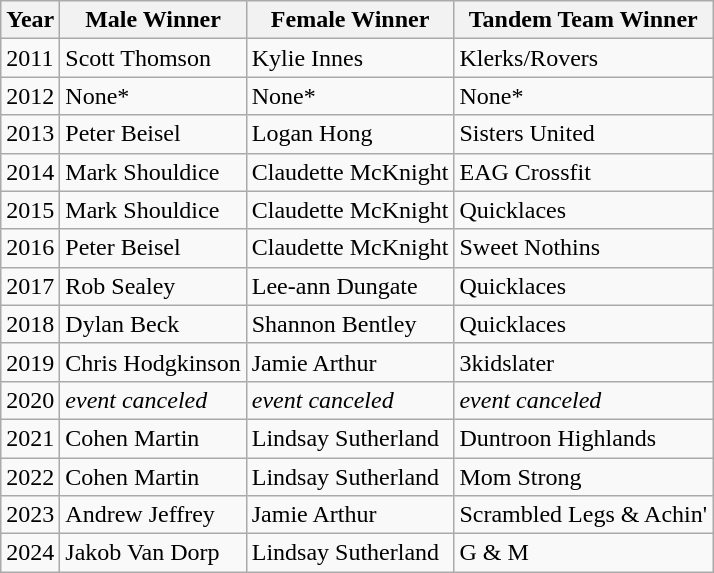<table class="wikitable">
<tr>
<th>Year</th>
<th>Male Winner</th>
<th>Female Winner</th>
<th>Tandem Team Winner</th>
</tr>
<tr>
<td>2011</td>
<td>Scott Thomson</td>
<td>Kylie Innes</td>
<td>Klerks/Rovers</td>
</tr>
<tr>
<td>2012</td>
<td>None*</td>
<td>None*</td>
<td>None*</td>
</tr>
<tr>
<td>2013</td>
<td>Peter Beisel</td>
<td>Logan Hong</td>
<td>Sisters United</td>
</tr>
<tr>
<td>2014</td>
<td>Mark Shouldice</td>
<td>Claudette McKnight</td>
<td>EAG Crossfit</td>
</tr>
<tr>
<td>2015</td>
<td>Mark Shouldice</td>
<td>Claudette McKnight</td>
<td>Quicklaces</td>
</tr>
<tr>
<td>2016</td>
<td>Peter Beisel</td>
<td>Claudette McKnight</td>
<td>Sweet Nothins</td>
</tr>
<tr>
<td>2017</td>
<td>Rob Sealey</td>
<td>Lee-ann Dungate</td>
<td>Quicklaces</td>
</tr>
<tr>
<td>2018</td>
<td>Dylan Beck</td>
<td>Shannon Bentley</td>
<td>Quicklaces</td>
</tr>
<tr>
<td>2019</td>
<td>Chris Hodgkinson</td>
<td>Jamie Arthur</td>
<td>3kidslater</td>
</tr>
<tr>
<td>2020</td>
<td><em>event canceled</em></td>
<td><em>event canceled</em></td>
<td><em>event canceled</em></td>
</tr>
<tr>
<td>2021</td>
<td>Cohen Martin</td>
<td>Lindsay Sutherland</td>
<td>Duntroon Highlands</td>
</tr>
<tr>
<td>2022</td>
<td>Cohen Martin</td>
<td>Lindsay Sutherland</td>
<td>Mom Strong</td>
</tr>
<tr>
<td>2023</td>
<td>Andrew Jeffrey</td>
<td>Jamie Arthur</td>
<td>Scrambled Legs & Achin'</td>
</tr>
<tr>
<td>2024</td>
<td>Jakob Van Dorp</td>
<td>Lindsay Sutherland</td>
<td>G & M</td>
</tr>
</table>
